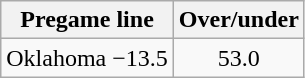<table class="wikitable" style="margin-left: auto; margin-right: auto; border: none; display: inline-table;">
<tr align="center">
<th style=>Pregame line</th>
<th style=>Over/under</th>
</tr>
<tr align="center">
<td>Oklahoma −13.5</td>
<td>53.0</td>
</tr>
</table>
